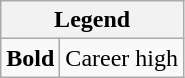<table class="wikitable mw-collapsible">
<tr>
<th colspan="2">Legend</th>
</tr>
<tr>
<td><strong>Bold</strong></td>
<td>Career high</td>
</tr>
</table>
